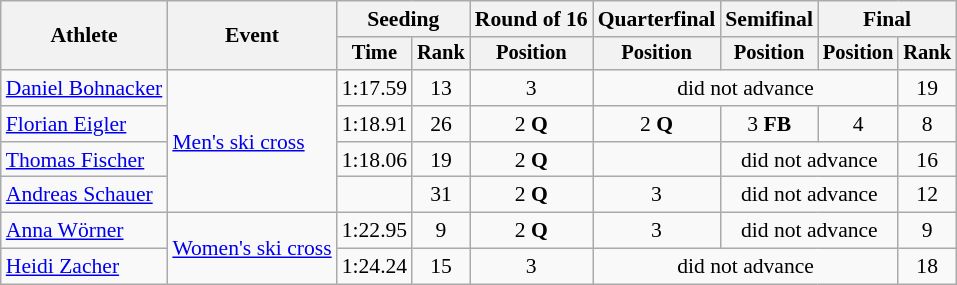<table class="wikitable" style="font-size:90%">
<tr>
<th rowspan="2">Athlete</th>
<th rowspan="2">Event</th>
<th colspan="2">Seeding</th>
<th>Round of 16</th>
<th>Quarterfinal</th>
<th>Semifinal</th>
<th colspan=2>Final</th>
</tr>
<tr style="font-size:95%">
<th>Time</th>
<th>Rank</th>
<th>Position</th>
<th>Position</th>
<th>Position</th>
<th>Position</th>
<th>Rank</th>
</tr>
<tr align=center>
<td align=left><a href='#'>Daniel Bohnacker</a></td>
<td align=left rowspan=4><a href='#'>Men's ski cross</a></td>
<td>1:17.59</td>
<td>13</td>
<td>3</td>
<td colspan=3>did not advance</td>
<td>19</td>
</tr>
<tr align=center>
<td align=left><a href='#'>Florian Eigler</a></td>
<td>1:18.91</td>
<td>26</td>
<td>2 <strong>Q</strong></td>
<td>2 <strong>Q</strong></td>
<td>3 <strong>FB</strong></td>
<td>4</td>
<td>8</td>
</tr>
<tr align=center>
<td align=left><a href='#'>Thomas Fischer</a></td>
<td>1:18.06</td>
<td>19</td>
<td>2 <strong>Q</strong></td>
<td></td>
<td colspan=2>did not advance</td>
<td>16</td>
</tr>
<tr align=center>
<td align=left><a href='#'>Andreas Schauer</a></td>
<td></td>
<td>31</td>
<td>2 <strong>Q</strong></td>
<td>3</td>
<td colspan=2>did not advance</td>
<td>12</td>
</tr>
<tr align=center>
<td align=left><a href='#'>Anna Wörner</a></td>
<td align=left rowspan=2><a href='#'>Women's ski cross</a></td>
<td>1:22.95</td>
<td>9</td>
<td>2 <strong>Q</strong></td>
<td>3</td>
<td colspan=2>did not advance</td>
<td>9</td>
</tr>
<tr align=center>
<td align=left><a href='#'>Heidi Zacher</a></td>
<td>1:24.24</td>
<td>15</td>
<td>3</td>
<td colspan=3>did not advance</td>
<td>18</td>
</tr>
</table>
